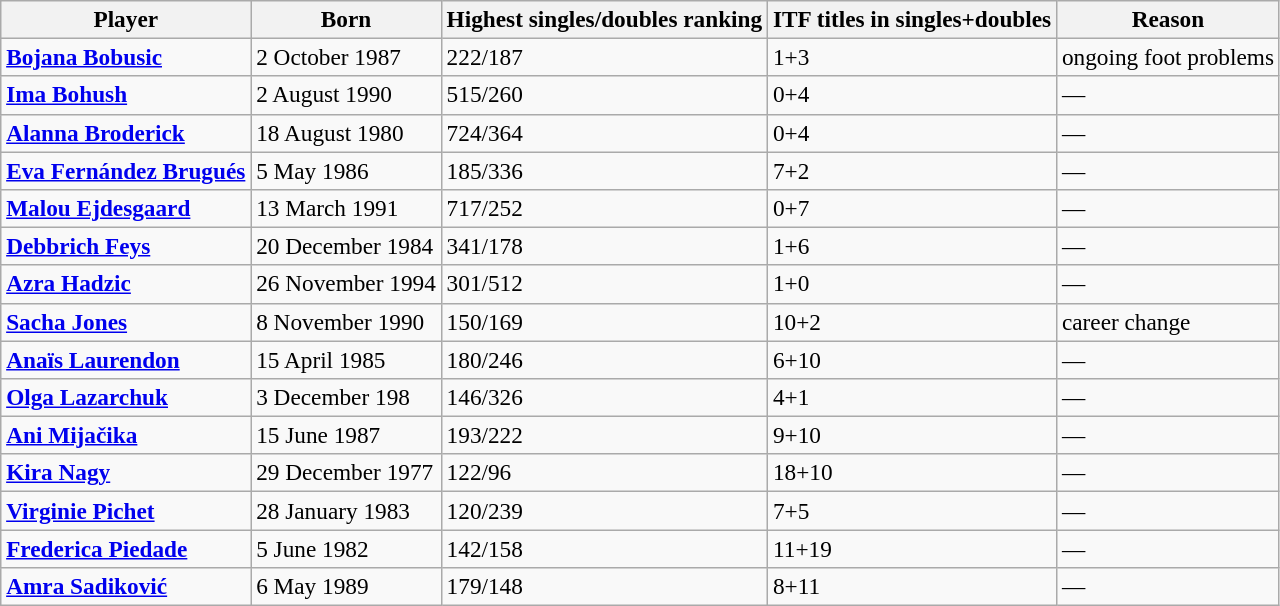<table class=wikitable style=font-size:97%>
<tr>
<th>Player</th>
<th>Born</th>
<th>Highest singles/doubles ranking</th>
<th>ITF titles in singles+doubles</th>
<th>Reason</th>
</tr>
<tr>
<td> <strong><a href='#'>Bojana Bobusic</a></strong></td>
<td>2 October 1987</td>
<td>222/187</td>
<td>1+3</td>
<td>ongoing foot problems</td>
</tr>
<tr>
<td> <strong><a href='#'>Ima Bohush</a></strong></td>
<td>2 August 1990</td>
<td>515/260</td>
<td>0+4</td>
<td>—</td>
</tr>
<tr>
<td> <strong><a href='#'>Alanna Broderick</a></strong></td>
<td>18 August 1980</td>
<td>724/364</td>
<td>0+4</td>
<td>—</td>
</tr>
<tr>
<td> <strong><a href='#'>Eva Fernández Brugués</a></strong></td>
<td>5 May 1986</td>
<td>185/336</td>
<td>7+2</td>
<td>—</td>
</tr>
<tr>
<td> <strong><a href='#'>Malou Ejdesgaard</a></strong></td>
<td>13 March 1991</td>
<td>717/252</td>
<td>0+7</td>
<td>—</td>
</tr>
<tr>
<td> <strong><a href='#'>Debbrich Feys</a></strong></td>
<td>20 December 1984</td>
<td>341/178</td>
<td>1+6</td>
<td>—</td>
</tr>
<tr>
<td> <strong><a href='#'>Azra Hadzic</a></strong></td>
<td>26 November 1994</td>
<td>301/512</td>
<td>1+0</td>
<td>—</td>
</tr>
<tr>
<td> <strong><a href='#'>Sacha Jones</a></strong></td>
<td>8 November 1990</td>
<td>150/169</td>
<td>10+2</td>
<td>career change</td>
</tr>
<tr>
<td> <strong><a href='#'>Anaïs Laurendon</a></strong></td>
<td>15 April 1985</td>
<td>180/246</td>
<td>6+10</td>
<td>—</td>
</tr>
<tr>
<td> <strong><a href='#'>Olga Lazarchuk</a></strong></td>
<td>3 December 198</td>
<td>146/326</td>
<td>4+1</td>
<td>—</td>
</tr>
<tr>
<td> <strong><a href='#'>Ani Mijačika</a></strong></td>
<td>15 June 1987</td>
<td>193/222</td>
<td>9+10</td>
<td>—</td>
</tr>
<tr>
<td> <strong><a href='#'>Kira Nagy</a></strong></td>
<td>29 December 1977</td>
<td>122/96</td>
<td>18+10</td>
<td>—</td>
</tr>
<tr>
<td> <strong><a href='#'>Virginie Pichet</a></strong></td>
<td>28 January 1983</td>
<td>120/239</td>
<td>7+5</td>
<td>—</td>
</tr>
<tr>
<td> <strong><a href='#'>Frederica Piedade</a></strong></td>
<td>5 June 1982</td>
<td>142/158</td>
<td>11+19</td>
<td>—</td>
</tr>
<tr>
<td> <strong><a href='#'>Amra Sadiković</a></strong></td>
<td>6 May 1989</td>
<td>179/148</td>
<td>8+11</td>
<td>—</td>
</tr>
</table>
